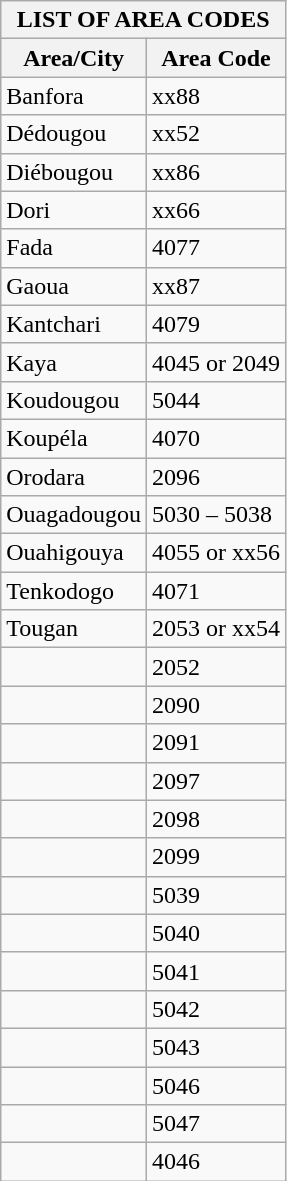<table class="wikitable">
<tr>
<th colspan="2">LIST OF AREA CODES</th>
</tr>
<tr>
<th>Area/City</th>
<th>Area Code</th>
</tr>
<tr>
<td>Banfora</td>
<td>xx88</td>
</tr>
<tr>
<td>Dédougou</td>
<td>xx52</td>
</tr>
<tr>
<td>Diébougou</td>
<td>xx86</td>
</tr>
<tr>
<td>Dori</td>
<td>xx66</td>
</tr>
<tr>
<td>Fada</td>
<td>4077</td>
</tr>
<tr>
<td>Gaoua</td>
<td>xx87</td>
</tr>
<tr>
<td>Kantchari</td>
<td>4079</td>
</tr>
<tr>
<td>Kaya</td>
<td>4045 or 2049</td>
</tr>
<tr>
<td>Koudougou</td>
<td>5044</td>
</tr>
<tr>
<td>Koupéla</td>
<td>4070</td>
</tr>
<tr>
<td>Orodara</td>
<td>2096</td>
</tr>
<tr>
<td>Ouagadougou</td>
<td>5030 – 5038</td>
</tr>
<tr>
<td>Ouahigouya</td>
<td>4055 or xx56</td>
</tr>
<tr>
<td>Tenkodogo</td>
<td>4071</td>
</tr>
<tr>
<td>Tougan</td>
<td>2053 or xx54</td>
</tr>
<tr>
<td></td>
<td>2052</td>
</tr>
<tr>
<td></td>
<td>2090</td>
</tr>
<tr>
<td></td>
<td>2091</td>
</tr>
<tr>
<td></td>
<td>2097</td>
</tr>
<tr>
<td></td>
<td>2098</td>
</tr>
<tr>
<td></td>
<td>2099</td>
</tr>
<tr>
<td></td>
<td>5039</td>
</tr>
<tr>
<td></td>
<td>5040</td>
</tr>
<tr>
<td></td>
<td>5041</td>
</tr>
<tr>
<td></td>
<td>5042</td>
</tr>
<tr>
<td></td>
<td>5043</td>
</tr>
<tr>
<td></td>
<td>5046</td>
</tr>
<tr>
<td></td>
<td>5047</td>
</tr>
<tr>
<td></td>
<td>4046</td>
</tr>
</table>
